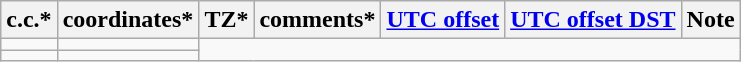<table class="wikitable sortable">
<tr>
<th>c.c.*</th>
<th>coordinates*</th>
<th>TZ*</th>
<th>comments*</th>
<th><a href='#'>UTC offset</a></th>
<th><a href='#'>UTC offset DST</a></th>
<th>Note</th>
</tr>
<tr>
<td></td>
<td></td>
</tr>
<tr>
<td></td>
<td></td>
</tr>
</table>
